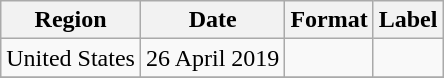<table class=wikitable>
<tr>
<th>Region</th>
<th>Date</th>
<th>Format</th>
<th>Label</th>
</tr>
<tr>
<td>United States</td>
<td>26 April 2019</td>
<td></td>
<td></td>
</tr>
<tr>
</tr>
</table>
